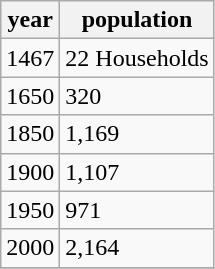<table class="wikitable">
<tr>
<th>year</th>
<th>population</th>
</tr>
<tr>
<td>1467</td>
<td>22 Households</td>
</tr>
<tr>
<td>1650</td>
<td>320</td>
</tr>
<tr>
<td>1850</td>
<td>1,169</td>
</tr>
<tr>
<td>1900</td>
<td>1,107</td>
</tr>
<tr>
<td>1950</td>
<td>971</td>
</tr>
<tr>
<td>2000</td>
<td>2,164</td>
</tr>
<tr>
</tr>
</table>
